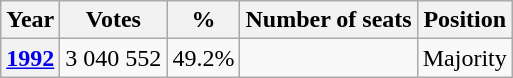<table class="wikitable">
<tr>
<th>Year</th>
<th><strong>Votes</strong></th>
<th><strong>%</strong></th>
<th>Number of seats</th>
<th>Position</th>
</tr>
<tr>
<th><a href='#'>1992</a></th>
<td>3 040 552</td>
<td>49.2%</td>
<td></td>
<td>Majority</td>
</tr>
</table>
